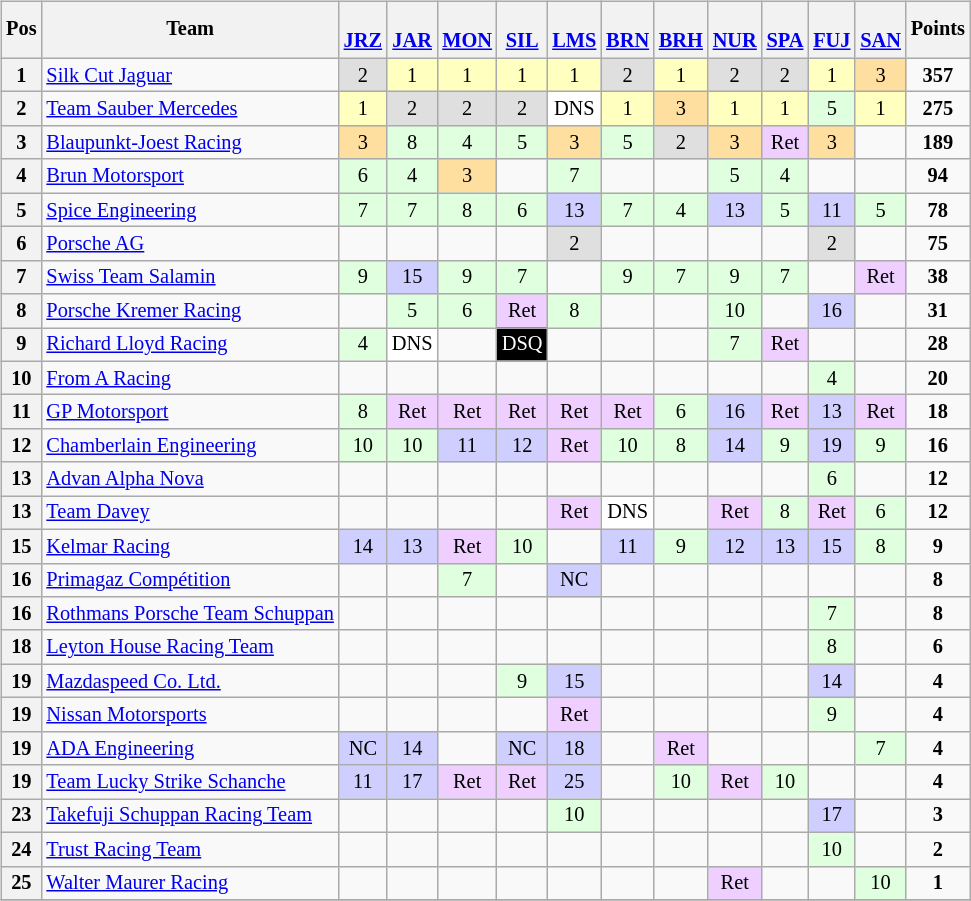<table>
<tr>
<td><br><table class="wikitable" style="font-size:85%; text-align:center">
<tr>
<th valign="middle">Pos</th>
<th valign="middle">Team</th>
<th><br><a href='#'>JRZ</a></th>
<th><br><a href='#'>JAR</a></th>
<th><br><a href='#'>MON</a></th>
<th><br><a href='#'>SIL</a></th>
<th><br><a href='#'>LMS</a></th>
<th><br><a href='#'>BRN</a></th>
<th><br><a href='#'>BRH</a></th>
<th><br><a href='#'>NUR</a></th>
<th><br><a href='#'>SPA</a></th>
<th><br><a href='#'>FUJ</a></th>
<th><br><a href='#'>SAN</a></th>
<th>Points</th>
</tr>
<tr>
<th>1</th>
<td align=left> <a href='#'>Silk Cut Jaguar</a></td>
<td style="background:#dfdfdf;">2</td>
<td style="background:#ffffbf;">1</td>
<td style="background:#ffffbf;">1</td>
<td style="background:#ffffbf;">1</td>
<td style="background:#ffffbf;">1</td>
<td style="background:#dfdfdf;">2</td>
<td style="background:#ffffbf;">1</td>
<td style="background:#dfdfdf;">2</td>
<td style="background:#dfdfdf;">2</td>
<td style="background:#ffffbf;">1</td>
<td style="background:#ffdf9f;">3</td>
<td><strong>357</strong></td>
</tr>
<tr>
<th>2</th>
<td align=left> <a href='#'>Team Sauber Mercedes</a></td>
<td style="background:#ffffbf;">1</td>
<td style="background:#dfdfdf;">2</td>
<td style="background:#dfdfdf;">2</td>
<td style="background:#dfdfdf;">2</td>
<td style="background:#ffffff;">DNS</td>
<td style="background:#ffffbf;">1</td>
<td style="background:#ffdf9f;">3</td>
<td style="background:#ffffbf;">1</td>
<td style="background:#ffffbf;">1</td>
<td style="background:#dfffdf;">5</td>
<td style="background:#ffffbf;">1</td>
<td><strong>275</strong></td>
</tr>
<tr>
<th>3</th>
<td align=left> <a href='#'>Blaupunkt-Joest Racing</a></td>
<td style="background:#ffdf9f;">3</td>
<td style="background:#dfffdf;">8</td>
<td style="background:#dfffdf;">4</td>
<td style="background:#dfffdf;">5</td>
<td style="background:#ffdf9f;">3</td>
<td style="background:#dfffdf;">5</td>
<td style="background:#dfdfdf;">2</td>
<td style="background:#ffdf9f;">3</td>
<td style="background:#efcfff;">Ret</td>
<td style="background:#ffdf9f;">3</td>
<td></td>
<td><strong>189</strong></td>
</tr>
<tr>
<th>4</th>
<td align=left> <a href='#'>Brun Motorsport</a></td>
<td style="background:#dfffdf;">6</td>
<td style="background:#dfffdf;">4</td>
<td style="background:#ffdf9f;">3</td>
<td></td>
<td style="background:#dfffdf;">7</td>
<td></td>
<td></td>
<td style="background:#dfffdf;">5</td>
<td style="background:#dfffdf;">4</td>
<td></td>
<td></td>
<td><strong>94</strong></td>
</tr>
<tr>
<th>5</th>
<td align=left> <a href='#'>Spice Engineering</a></td>
<td style="background:#dfffdf;">7</td>
<td style="background:#dfffdf;">7</td>
<td style="background:#dfffdf;">8</td>
<td style="background:#dfffdf;">6</td>
<td style="background:#cfcfff;">13</td>
<td style="background:#dfffdf;">7</td>
<td style="background:#dfffdf;">4</td>
<td style="background:#cfcfff;">13</td>
<td style="background:#dfffdf;">5</td>
<td style="background:#cfcfff;">11</td>
<td style="background:#dfffdf;">5</td>
<td><strong>78</strong></td>
</tr>
<tr>
<th>6</th>
<td align=left> <a href='#'>Porsche AG</a></td>
<td></td>
<td></td>
<td></td>
<td></td>
<td style="background:#dfdfdf;">2</td>
<td></td>
<td></td>
<td></td>
<td></td>
<td style="background:#dfdfdf;">2</td>
<td></td>
<td><strong>75</strong></td>
</tr>
<tr>
<th>7</th>
<td align=left> <a href='#'>Swiss Team Salamin</a></td>
<td style="background:#dfffdf;">9</td>
<td style="background:#cfcfff;">15</td>
<td style="background:#dfffdf;">9</td>
<td style="background:#dfffdf;">7</td>
<td></td>
<td style="background:#dfffdf;">9</td>
<td style="background:#dfffdf;">7</td>
<td style="background:#dfffdf;">9</td>
<td style="background:#dfffdf;">7</td>
<td></td>
<td style="background:#efcfff;">Ret</td>
<td><strong>38</strong></td>
</tr>
<tr>
<th>8</th>
<td align=left> <a href='#'>Porsche Kremer Racing</a></td>
<td></td>
<td style="background:#dfffdf;">5</td>
<td style="background:#dfffdf;">6</td>
<td style="background:#efcfff;">Ret</td>
<td style="background:#dfffdf;">8</td>
<td></td>
<td></td>
<td style="background:#dfffdf;">10</td>
<td></td>
<td style="background:#cfcfff;">16</td>
<td></td>
<td><strong>31</strong></td>
</tr>
<tr>
<th>9</th>
<td align=left> <a href='#'>Richard Lloyd Racing</a></td>
<td style="background:#dfffdf;">4</td>
<td style="background:#ffffff;">DNS</td>
<td></td>
<td style="background-color:#000000; color:white">DSQ</td>
<td></td>
<td></td>
<td></td>
<td style="background:#dfffdf;">7</td>
<td style="background:#efcfff;">Ret</td>
<td></td>
<td></td>
<td><strong>28</strong></td>
</tr>
<tr>
<th>10</th>
<td align=left> <a href='#'>From A Racing</a></td>
<td></td>
<td></td>
<td></td>
<td></td>
<td></td>
<td></td>
<td></td>
<td></td>
<td></td>
<td style="background:#dfffdf;">4</td>
<td></td>
<td><strong>20</strong></td>
</tr>
<tr>
<th>11</th>
<td align=left> <a href='#'>GP Motorsport</a></td>
<td style="background:#dfffdf;">8</td>
<td style="background:#efcfff;">Ret</td>
<td style="background:#efcfff;">Ret</td>
<td style="background:#efcfff;">Ret</td>
<td style="background:#efcfff;">Ret</td>
<td style="background:#efcfff;">Ret</td>
<td style="background:#dfffdf;">6</td>
<td style="background:#cfcfff;">16</td>
<td style="background:#efcfff;">Ret</td>
<td style="background:#cfcfff;">13</td>
<td style="background:#efcfff;">Ret</td>
<td><strong>18</strong></td>
</tr>
<tr>
<th>12</th>
<td align=left> <a href='#'>Chamberlain Engineering</a></td>
<td style="background:#dfffdf;">10</td>
<td style="background:#dfffdf;">10</td>
<td style="background:#cfcfff;">11</td>
<td style="background:#cfcfff;">12</td>
<td style="background:#efcfff;">Ret</td>
<td style="background:#dfffdf;">10</td>
<td style="background:#dfffdf;">8</td>
<td style="background:#cfcfff;">14</td>
<td style="background:#dfffdf;">9</td>
<td style="background:#cfcfff;">19</td>
<td style="background:#dfffdf;">9</td>
<td><strong>16</strong></td>
</tr>
<tr>
<th>13</th>
<td align=left> <a href='#'>Advan Alpha Nova</a></td>
<td></td>
<td></td>
<td></td>
<td></td>
<td></td>
<td></td>
<td></td>
<td></td>
<td></td>
<td style="background:#dfffdf;">6</td>
<td></td>
<td><strong>12</strong></td>
</tr>
<tr>
<th>13</th>
<td align=left> <a href='#'>Team Davey</a></td>
<td></td>
<td></td>
<td></td>
<td></td>
<td style="background:#efcfff;">Ret</td>
<td style="background:#ffffff;">DNS</td>
<td></td>
<td style="background:#efcfff;">Ret</td>
<td style="background:#dfffdf;">8</td>
<td style="background:#efcfff;">Ret</td>
<td style="background:#dfffdf;">6</td>
<td><strong>12</strong></td>
</tr>
<tr>
<th>15</th>
<td align=left> <a href='#'>Kelmar Racing</a></td>
<td style="background:#cfcfff;">14</td>
<td style="background:#cfcfff;">13</td>
<td style="background:#efcfff;">Ret</td>
<td style="background:#dfffdf;">10</td>
<td></td>
<td style="background:#cfcfff;">11</td>
<td style="background:#dfffdf;">9</td>
<td style="background:#cfcfff;">12</td>
<td style="background:#cfcfff;">13</td>
<td style="background:#cfcfff;">15</td>
<td style="background:#dfffdf;">8</td>
<td align=center><strong>9</strong></td>
</tr>
<tr>
<th>16</th>
<td align=left> <a href='#'>Primagaz Compétition</a></td>
<td></td>
<td></td>
<td style="background:#dfffdf;">7</td>
<td></td>
<td style="background:#cfcfff;">NC</td>
<td></td>
<td></td>
<td></td>
<td></td>
<td></td>
<td></td>
<td><strong>8</strong></td>
</tr>
<tr>
<th>16</th>
<td align=left> <a href='#'>Rothmans Porsche Team Schuppan</a></td>
<td></td>
<td></td>
<td></td>
<td></td>
<td></td>
<td></td>
<td></td>
<td></td>
<td></td>
<td style="background:#dfffdf;">7</td>
<td></td>
<td><strong>8</strong></td>
</tr>
<tr>
<th>18</th>
<td align=left> <a href='#'>Leyton House Racing Team</a></td>
<td></td>
<td></td>
<td></td>
<td></td>
<td></td>
<td></td>
<td></td>
<td></td>
<td></td>
<td style="background:#dfffdf;">8</td>
<td></td>
<td><strong>6</strong></td>
</tr>
<tr>
<th>19</th>
<td align=left> <a href='#'>Mazdaspeed Co. Ltd.</a></td>
<td></td>
<td></td>
<td></td>
<td style="background:#dfffdf;">9</td>
<td style="background:#cfcfff;">15</td>
<td></td>
<td></td>
<td></td>
<td></td>
<td style="background:#cfcfff;">14</td>
<td></td>
<td><strong>4</strong></td>
</tr>
<tr>
<th>19</th>
<td align=left> <a href='#'>Nissan Motorsports</a></td>
<td></td>
<td></td>
<td></td>
<td></td>
<td style="background:#efcfff;">Ret</td>
<td></td>
<td></td>
<td></td>
<td></td>
<td style="background:#dfffdf;">9</td>
<td></td>
<td><strong>4</strong></td>
</tr>
<tr>
<th>19</th>
<td align=left> <a href='#'>ADA Engineering</a></td>
<td style="background:#cfcfff;">NC</td>
<td style="background:#cfcfff;">14</td>
<td></td>
<td style="background:#cfcfff;">NC</td>
<td style="background:#cfcfff;">18</td>
<td></td>
<td style="background:#efcfff;">Ret</td>
<td></td>
<td></td>
<td></td>
<td style="background:#dfffdf;">7</td>
<td><strong>4</strong></td>
</tr>
<tr>
<th>19</th>
<td align=left> <a href='#'>Team Lucky Strike Schanche</a></td>
<td style="background:#cfcfff;">11</td>
<td style="background:#cfcfff;">17</td>
<td style="background:#efcfff;">Ret</td>
<td style="background:#efcfff;">Ret</td>
<td style="background:#cfcfff;">25</td>
<td></td>
<td style="background:#dfffdf;">10</td>
<td style="background:#efcfff;">Ret</td>
<td style="background:#dfffdf;">10</td>
<td></td>
<td></td>
<td><strong>4</strong></td>
</tr>
<tr>
<th>23</th>
<td align=left> <a href='#'>Takefuji Schuppan Racing Team</a></td>
<td></td>
<td></td>
<td></td>
<td></td>
<td style="background:#dfffdf;">10</td>
<td></td>
<td></td>
<td></td>
<td></td>
<td style="background:#cfcfff;">17</td>
<td></td>
<td><strong>3</strong></td>
</tr>
<tr>
<th>24</th>
<td align=left> <a href='#'>Trust Racing Team</a></td>
<td></td>
<td></td>
<td></td>
<td></td>
<td></td>
<td></td>
<td></td>
<td></td>
<td></td>
<td style="background:#dfffdf;">10</td>
<td></td>
<td><strong>2</strong></td>
</tr>
<tr>
<th>25</th>
<td align=left> <a href='#'>Walter Maurer Racing</a></td>
<td></td>
<td></td>
<td></td>
<td></td>
<td></td>
<td></td>
<td></td>
<td style="background:#efcfff;">Ret</td>
<td></td>
<td></td>
<td style="background:#dfffdf;">10</td>
<td><strong>1</strong></td>
</tr>
<tr>
</tr>
</table>
</td>
<td valign="top"><br></td>
</tr>
</table>
